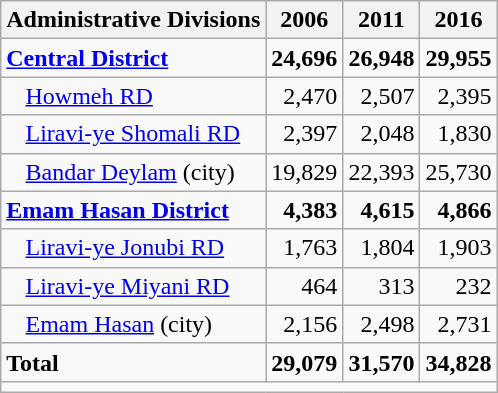<table class="wikitable">
<tr>
<th>Administrative Divisions</th>
<th>2006</th>
<th>2011</th>
<th>2016</th>
</tr>
<tr>
<td><strong><a href='#'>Central District</a></strong></td>
<td style="text-align: right;"><strong>24,696</strong></td>
<td style="text-align: right;"><strong>26,948</strong></td>
<td style="text-align: right;"><strong>29,955</strong></td>
</tr>
<tr>
<td style="padding-left: 1em;"><a href='#'>Howmeh RD</a></td>
<td style="text-align: right;">2,470</td>
<td style="text-align: right;">2,507</td>
<td style="text-align: right;">2,395</td>
</tr>
<tr>
<td style="padding-left: 1em;"><a href='#'>Liravi-ye Shomali RD</a></td>
<td style="text-align: right;">2,397</td>
<td style="text-align: right;">2,048</td>
<td style="text-align: right;">1,830</td>
</tr>
<tr>
<td style="padding-left: 1em;"><a href='#'>Bandar Deylam</a> (city)</td>
<td style="text-align: right;">19,829</td>
<td style="text-align: right;">22,393</td>
<td style="text-align: right;">25,730</td>
</tr>
<tr>
<td><strong><a href='#'>Emam Hasan District</a></strong></td>
<td style="text-align: right;"><strong>4,383</strong></td>
<td style="text-align: right;"><strong>4,615</strong></td>
<td style="text-align: right;"><strong>4,866</strong></td>
</tr>
<tr>
<td style="padding-left: 1em;"><a href='#'>Liravi-ye Jonubi RD</a></td>
<td style="text-align: right;">1,763</td>
<td style="text-align: right;">1,804</td>
<td style="text-align: right;">1,903</td>
</tr>
<tr>
<td style="padding-left: 1em;"><a href='#'>Liravi-ye Miyani RD</a></td>
<td style="text-align: right;">464</td>
<td style="text-align: right;">313</td>
<td style="text-align: right;">232</td>
</tr>
<tr>
<td style="padding-left: 1em;"><a href='#'>Emam Hasan</a> (city)</td>
<td style="text-align: right;">2,156</td>
<td style="text-align: right;">2,498</td>
<td style="text-align: right;">2,731</td>
</tr>
<tr>
<td><strong>Total</strong></td>
<td style="text-align: right;"><strong>29,079</strong></td>
<td style="text-align: right;"><strong>31,570</strong></td>
<td style="text-align: right;"><strong>34,828</strong></td>
</tr>
<tr>
<td colspan=4></td>
</tr>
</table>
